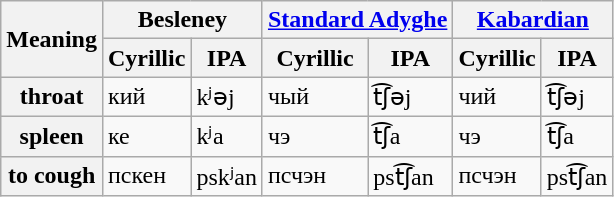<table class="wikitable">
<tr>
<th rowspan=2>Meaning</th>
<th colspan=2>Besleney</th>
<th colspan=2><a href='#'>Standard Adyghe</a></th>
<th colspan=2><a href='#'>Kabardian</a></th>
</tr>
<tr>
<th>Cyrillic</th>
<th>IPA</th>
<th>Cyrillic</th>
<th>IPA</th>
<th>Cyrillic</th>
<th>IPA</th>
</tr>
<tr>
<th>throat</th>
<td>кий</td>
<td>kʲəj</td>
<td>чый</td>
<td>t͡ʃəj</td>
<td>чий</td>
<td>t͡ʃəj</td>
</tr>
<tr>
<th>spleen</th>
<td>ке</td>
<td>kʲa</td>
<td>чэ</td>
<td>t͡ʃa</td>
<td>чэ</td>
<td>t͡ʃa</td>
</tr>
<tr>
<th>to cough</th>
<td>пскен</td>
<td>pskʲan</td>
<td>псчэн</td>
<td>pst͡ʃan</td>
<td>псчэн</td>
<td>pst͡ʃan</td>
</tr>
</table>
